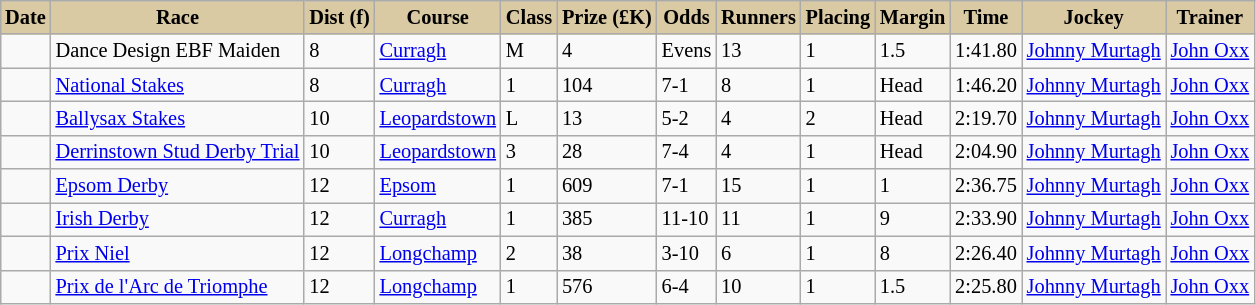<table class = "wikitable sortable" | border="1" cellpadding="1" style="text-align:centre; margin-left:1em; float:centre; border-collapse: collapse; font-size:85%">
<tr style="background:#dacaa4; text-align:center;">
<th style="background:#dacaa4;">Date</th>
<th style="background:#dacaa4;">Race</th>
<th style="background:#dacaa4;">Dist (f)</th>
<th style="background:#dacaa4;">Course</th>
<th style="background:#dacaa4;">Class</th>
<th style="background:#dacaa4;">Prize (£K)</th>
<th style="background:#dacaa4;">Odds</th>
<th style="background:#dacaa4;">Runners</th>
<th style="background:#dacaa4;">Placing</th>
<th style="background:#dacaa4;">Margin</th>
<th style="background:#dacaa4;">Time</th>
<th style="background:#dacaa4;">Jockey</th>
<th style="background:#dacaa4;">Trainer</th>
</tr>
<tr>
<td></td>
<td>Dance Design EBF Maiden</td>
<td>8</td>
<td><a href='#'>Curragh</a></td>
<td>M</td>
<td>4</td>
<td>Evens</td>
<td>13</td>
<td>1</td>
<td>1.5</td>
<td>1:41.80</td>
<td><a href='#'>Johnny Murtagh</a></td>
<td><a href='#'>John Oxx</a></td>
</tr>
<tr>
<td></td>
<td><a href='#'>National Stakes</a></td>
<td>8</td>
<td><a href='#'>Curragh</a></td>
<td>1</td>
<td>104</td>
<td>7-1</td>
<td>8</td>
<td>1</td>
<td>Head</td>
<td>1:46.20</td>
<td><a href='#'>Johnny Murtagh</a></td>
<td><a href='#'>John Oxx</a></td>
</tr>
<tr>
<td></td>
<td><a href='#'>Ballysax Stakes</a></td>
<td>10</td>
<td><a href='#'>Leopardstown</a></td>
<td>L</td>
<td>13</td>
<td>5-2</td>
<td>4</td>
<td>2</td>
<td>Head</td>
<td>2:19.70</td>
<td><a href='#'>Johnny Murtagh</a></td>
<td><a href='#'>John Oxx</a></td>
</tr>
<tr>
<td></td>
<td><a href='#'>Derrinstown Stud Derby Trial</a></td>
<td>10</td>
<td><a href='#'>Leopardstown</a></td>
<td>3</td>
<td>28</td>
<td>7-4</td>
<td>4</td>
<td>1</td>
<td>Head</td>
<td>2:04.90</td>
<td><a href='#'>Johnny Murtagh</a></td>
<td><a href='#'>John Oxx</a></td>
</tr>
<tr>
<td></td>
<td><a href='#'>Epsom Derby</a></td>
<td>12</td>
<td><a href='#'>Epsom</a></td>
<td>1</td>
<td>609</td>
<td>7-1</td>
<td>15</td>
<td>1</td>
<td>1</td>
<td>2:36.75</td>
<td><a href='#'>Johnny Murtagh</a></td>
<td><a href='#'>John Oxx</a></td>
</tr>
<tr>
<td></td>
<td><a href='#'>Irish Derby</a></td>
<td>12</td>
<td><a href='#'>Curragh</a></td>
<td>1</td>
<td>385</td>
<td>11-10</td>
<td>11</td>
<td>1</td>
<td>9</td>
<td>2:33.90</td>
<td><a href='#'>Johnny Murtagh</a></td>
<td><a href='#'>John Oxx</a></td>
</tr>
<tr>
<td></td>
<td><a href='#'>Prix Niel</a></td>
<td>12</td>
<td><a href='#'>Longchamp</a></td>
<td>2</td>
<td>38</td>
<td>3-10</td>
<td>6</td>
<td>1</td>
<td>8</td>
<td>2:26.40</td>
<td><a href='#'>Johnny Murtagh</a></td>
<td><a href='#'>John Oxx</a></td>
</tr>
<tr>
<td></td>
<td><a href='#'>Prix de l'Arc de Triomphe</a></td>
<td>12</td>
<td><a href='#'>Longchamp</a></td>
<td>1</td>
<td>576</td>
<td>6-4</td>
<td>10</td>
<td>1</td>
<td>1.5</td>
<td>2:25.80</td>
<td><a href='#'>Johnny Murtagh</a></td>
<td><a href='#'>John Oxx</a></td>
</tr>
</table>
